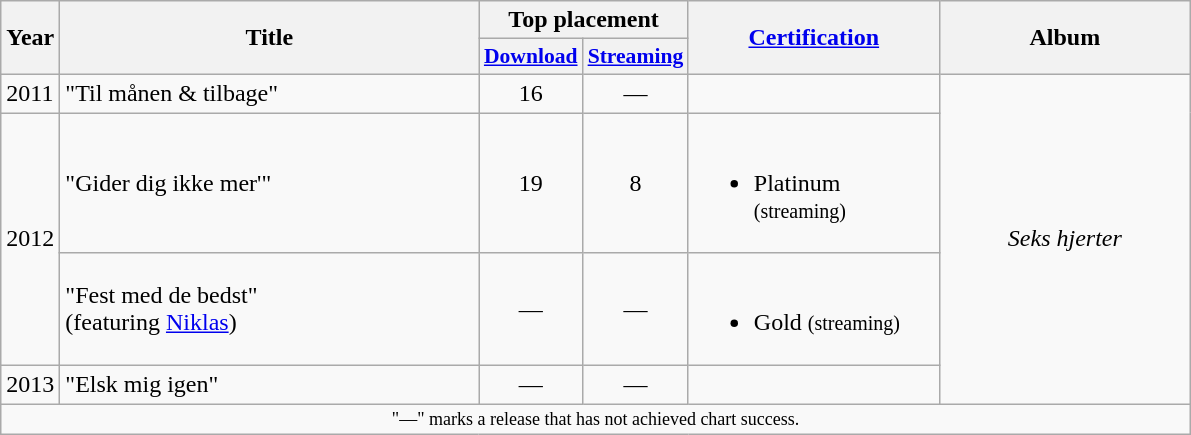<table class="wikitable plainrowheaders" style="text-align:left;" border="1">
<tr>
<th scope="col" rowspan="2">Year</th>
<th scope="col" rowspan="2" style="width:17em;">Title</th>
<th scope="col" colspan="2">Top placement</th>
<th scope="col" rowspan="2" style="width:10em;"><a href='#'>Certification</a></th>
<th scope="col" rowspan="2" style="width:10em;">Album</th>
</tr>
<tr>
<th scope="col" style="width:3em;font-size:90%;"><a href='#'>Download</a><br></th>
<th scope="col" style="width:3em;font-size:90%;"><a href='#'>Streaming</a><br></th>
</tr>
<tr>
<td>2011</td>
<td>"Til månen & tilbage"</td>
<td style="text-align:center;">16</td>
<td style="text-align:center;">—</td>
<td></td>
<td rowspan="4" style="text-align:center;"><em>Seks hjerter</em></td>
</tr>
<tr>
<td rowspan="2">2012</td>
<td>"Gider dig ikke mer'"</td>
<td style="text-align:center;">19</td>
<td style="text-align:center;">8</td>
<td><br><ul><li>Platinum <small>(streaming)</small></li></ul></td>
</tr>
<tr>
<td>"Fest med de bedst"<br><span>(featuring <a href='#'>Niklas</a>)</span></td>
<td style="text-align:center;">—</td>
<td style="text-align:center;">—</td>
<td><br><ul><li>Gold <small>(streaming)</small></li></ul></td>
</tr>
<tr>
<td>2013</td>
<td>"Elsk mig igen"</td>
<td style="text-align:center;">—</td>
<td style="text-align:center;">—</td>
<td></td>
</tr>
<tr>
<td colspan="6" style="font-size:9pt;text-align:center;">"—" marks a release that has not achieved chart success.</td>
</tr>
</table>
